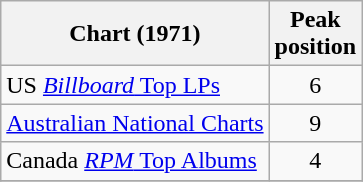<table class="wikitable">
<tr>
<th>Chart (1971)</th>
<th>Peak<br>position</th>
</tr>
<tr>
<td>US <a href='#'><em>Billboard</em> Top LPs</a></td>
<td align="center">6</td>
</tr>
<tr>
<td><a href='#'>Australian National Charts</a></td>
<td align="center">9</td>
</tr>
<tr>
<td>Canada <a href='#'><em>RPM</em> Top Albums</a></td>
<td align="center">4</td>
</tr>
<tr>
</tr>
</table>
